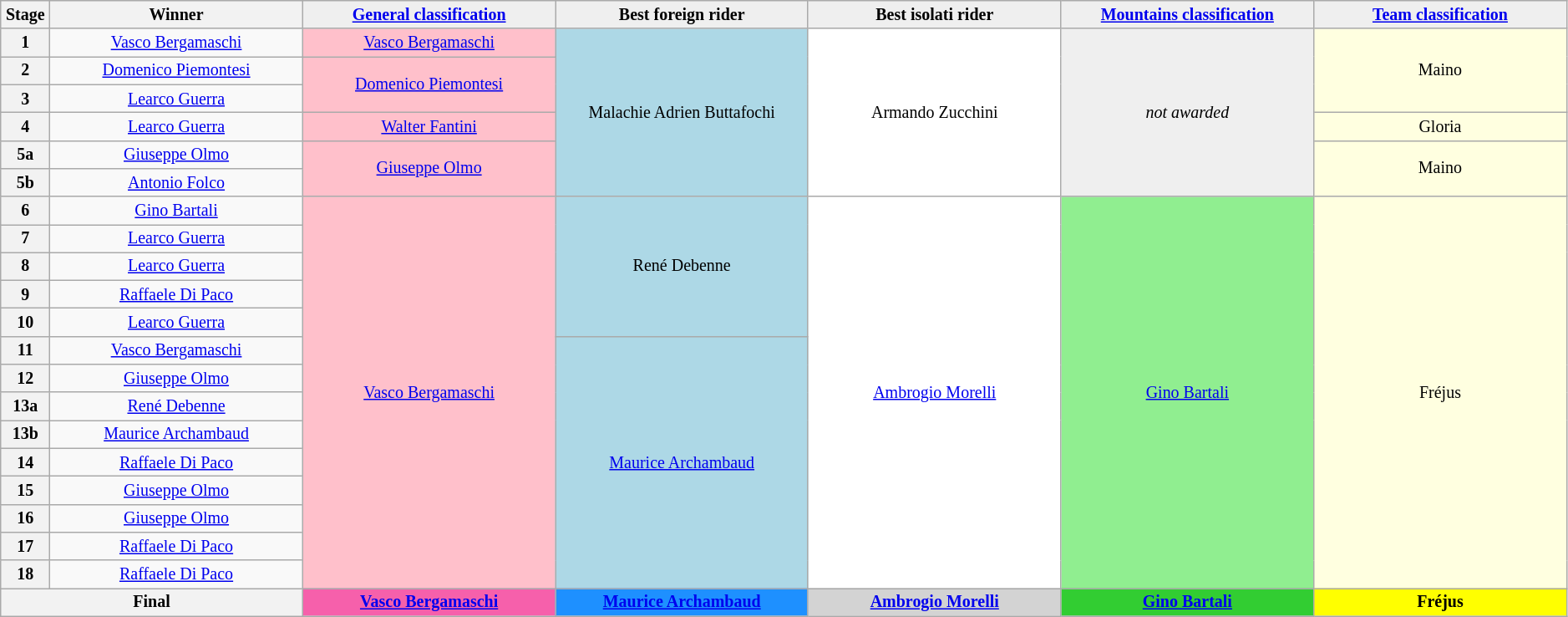<table class="wikitable" style="text-align: center; font-size:smaller;">
<tr style="background:#efefef;">
<th style="width:1%;">Stage</th>
<th style="width:14%;">Winner</th>
<th style="background:#efefef; width:14%;"><a href='#'>General classification</a><br></th>
<th style="background:#efefef; width:14%;">Best foreign rider</th>
<th style="background:#efefef; width:14%;">Best isolati rider</th>
<th style="background:#efefef; width:14%;"><a href='#'>Mountains classification</a></th>
<th style="background:#efefef; width:14%;"><a href='#'>Team classification</a></th>
</tr>
<tr>
<th>1</th>
<td><a href='#'>Vasco Bergamaschi</a></td>
<td style="background:pink;" rowspan="1"><a href='#'>Vasco Bergamaschi</a></td>
<td style="background:lightblue;" rowspan="6">Malachie Adrien Buttafochi</td>
<td style="background:white;" rowspan="6">Armando Zucchini</td>
<td style="background:#EFEFEF;" rowspan="6"><em>not awarded</em></td>
<td style="background:lightyellow;" rowspan="3">Maino</td>
</tr>
<tr>
<th>2</th>
<td><a href='#'>Domenico Piemontesi</a></td>
<td style="background:pink;" rowspan="2"><a href='#'>Domenico Piemontesi</a></td>
</tr>
<tr>
<th>3</th>
<td><a href='#'>Learco Guerra</a></td>
</tr>
<tr>
<th>4</th>
<td><a href='#'>Learco Guerra</a></td>
<td style="background:pink;" rowspan="1"><a href='#'>Walter Fantini</a></td>
<td style="background:lightyellow;" rowspan="1">Gloria</td>
</tr>
<tr>
<th>5a</th>
<td><a href='#'>Giuseppe Olmo</a></td>
<td style="background:pink;" rowspan="2"><a href='#'>Giuseppe Olmo</a></td>
<td style="background:lightyellow;" rowspan="2">Maino</td>
</tr>
<tr>
<th>5b</th>
<td><a href='#'>Antonio Folco</a></td>
</tr>
<tr>
<th>6</th>
<td><a href='#'>Gino Bartali</a></td>
<td style="background:pink;" rowspan="14"><a href='#'>Vasco Bergamaschi</a></td>
<td style="background:lightblue;" rowspan="5">René Debenne</td>
<td style="background:white;" rowspan="14"><a href='#'>Ambrogio Morelli</a></td>
<td style="background:lightgreen;" rowspan="14"><a href='#'>Gino Bartali</a></td>
<td style="background:lightyellow;" rowspan="14">Fréjus</td>
</tr>
<tr>
<th>7</th>
<td><a href='#'>Learco Guerra</a></td>
</tr>
<tr>
<th>8</th>
<td><a href='#'>Learco Guerra</a></td>
</tr>
<tr>
<th>9</th>
<td><a href='#'>Raffaele Di Paco</a></td>
</tr>
<tr>
<th>10</th>
<td><a href='#'>Learco Guerra</a></td>
</tr>
<tr>
<th>11</th>
<td><a href='#'>Vasco Bergamaschi</a></td>
<td style="background:lightblue;" rowspan="9"><a href='#'>Maurice Archambaud</a></td>
</tr>
<tr>
<th>12</th>
<td><a href='#'>Giuseppe Olmo</a></td>
</tr>
<tr>
<th>13a</th>
<td><a href='#'>René Debenne</a></td>
</tr>
<tr>
<th>13b</th>
<td><a href='#'>Maurice Archambaud</a></td>
</tr>
<tr>
<th>14</th>
<td><a href='#'>Raffaele Di Paco</a></td>
</tr>
<tr>
<th>15</th>
<td><a href='#'>Giuseppe Olmo</a></td>
</tr>
<tr>
<th>16</th>
<td><a href='#'>Giuseppe Olmo</a></td>
</tr>
<tr>
<th>17</th>
<td><a href='#'>Raffaele Di Paco</a></td>
</tr>
<tr>
<th>18</th>
<td><a href='#'>Raffaele Di Paco</a></td>
</tr>
<tr>
<th colspan=2><strong>Final</strong></th>
<th style="background:#F660AB;"><strong><a href='#'>Vasco Bergamaschi</a></strong></th>
<th style="background:dodgerblue;"><strong><a href='#'>Maurice Archambaud</a></strong></th>
<th style="background:lightgray;"><a href='#'>Ambrogio Morelli</a></th>
<th style="background:#32CD32;"><strong><a href='#'>Gino Bartali</a></strong></th>
<th style="background:yellow;"><strong>Fréjus</strong></th>
</tr>
</table>
